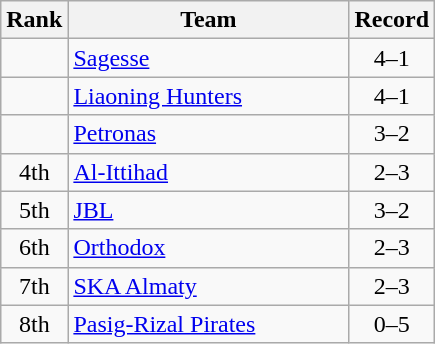<table class=wikitable style="text-align:center;">
<tr>
<th>Rank</th>
<th width=180>Team</th>
<th>Record</th>
</tr>
<tr>
<td></td>
<td align=left> <a href='#'>Sagesse</a></td>
<td align=center>4–1</td>
</tr>
<tr>
<td></td>
<td align=left> <a href='#'>Liaoning Hunters</a></td>
<td align=center>4–1</td>
</tr>
<tr>
<td></td>
<td align=left> <a href='#'>Petronas</a></td>
<td align=center>3–2</td>
</tr>
<tr>
<td>4th</td>
<td align=left> <a href='#'>Al-Ittihad</a></td>
<td align=center>2–3</td>
</tr>
<tr>
<td>5th</td>
<td align=left> <a href='#'>JBL</a></td>
<td align=center>3–2</td>
</tr>
<tr>
<td>6th</td>
<td align=left> <a href='#'>Orthodox</a></td>
<td align=center>2–3</td>
</tr>
<tr>
<td>7th</td>
<td align=left> <a href='#'>SKA Almaty</a></td>
<td align=center>2–3</td>
</tr>
<tr>
<td>8th</td>
<td align=left> <a href='#'>Pasig-Rizal Pirates</a></td>
<td align=center>0–5</td>
</tr>
</table>
